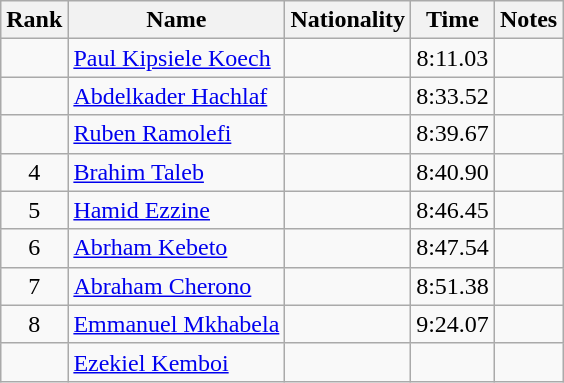<table class="wikitable sortable" style="text-align:center">
<tr>
<th>Rank</th>
<th>Name</th>
<th>Nationality</th>
<th>Time</th>
<th>Notes</th>
</tr>
<tr>
<td></td>
<td align=left><a href='#'>Paul Kipsiele Koech</a></td>
<td align=left></td>
<td>8:11.03</td>
<td></td>
</tr>
<tr>
<td></td>
<td align=left><a href='#'>Abdelkader Hachlaf</a></td>
<td align=left></td>
<td>8:33.52</td>
<td></td>
</tr>
<tr>
<td></td>
<td align=left><a href='#'>Ruben Ramolefi</a></td>
<td align=left></td>
<td>8:39.67</td>
<td></td>
</tr>
<tr>
<td>4</td>
<td align=left><a href='#'>Brahim Taleb</a></td>
<td align=left></td>
<td>8:40.90</td>
<td></td>
</tr>
<tr>
<td>5</td>
<td align=left><a href='#'>Hamid Ezzine</a></td>
<td align=left></td>
<td>8:46.45</td>
<td></td>
</tr>
<tr>
<td>6</td>
<td align=left><a href='#'>Abrham Kebeto</a></td>
<td align=left></td>
<td>8:47.54</td>
<td></td>
</tr>
<tr>
<td>7</td>
<td align=left><a href='#'>Abraham Cherono</a></td>
<td align=left></td>
<td>8:51.38</td>
<td></td>
</tr>
<tr>
<td>8</td>
<td align=left><a href='#'>Emmanuel Mkhabela</a></td>
<td align=left></td>
<td>9:24.07</td>
<td></td>
</tr>
<tr>
<td></td>
<td align=left><a href='#'>Ezekiel Kemboi</a></td>
<td align=left></td>
<td></td>
<td></td>
</tr>
</table>
